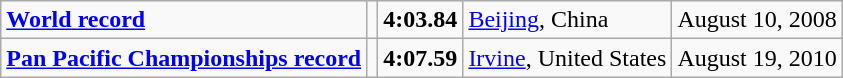<table class="wikitable">
<tr>
<td><strong><a href='#'>World record</a></strong></td>
<td></td>
<td><strong>4:03.84</strong></td>
<td><a href='#'>Beijing</a>, China</td>
<td>August 10, 2008</td>
</tr>
<tr>
<td><strong><a href='#'>Pan Pacific Championships record</a></strong></td>
<td></td>
<td><strong>4:07.59</strong></td>
<td><a href='#'>Irvine</a>, United States</td>
<td>August 19, 2010</td>
</tr>
</table>
